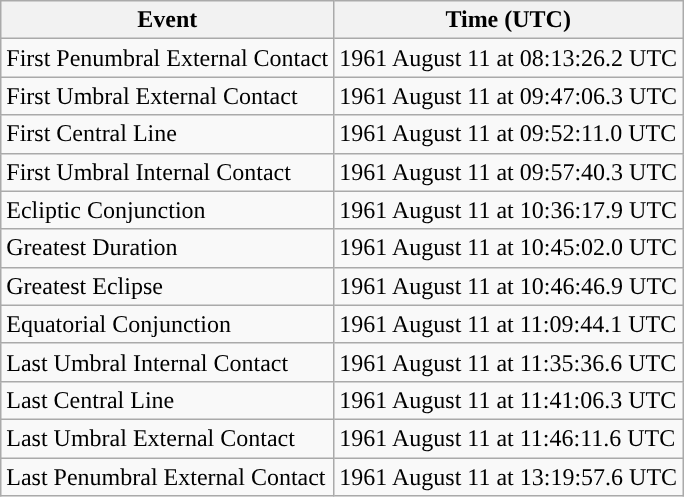<table class="wikitable">
<tr>
<th>Event</th>
<th>Time (UTC)</th>
</tr>
<tr>
<td>First Penumbral External Contact</td>
<td>1961 August 11 at 08:13:26.2 UTC</td>
</tr>
<tr>
<td>First Umbral External Contact</td>
<td>1961 August 11 at 09:47:06.3 UTC</td>
</tr>
<tr>
<td>First Central Line</td>
<td>1961 August 11 at 09:52:11.0 UTC</td>
</tr>
<tr>
<td>First Umbral Internal Contact</td>
<td>1961 August 11 at 09:57:40.3 UTC</td>
</tr>
<tr>
<td>Ecliptic Conjunction</td>
<td>1961 August 11 at 10:36:17.9 UTC</td>
</tr>
<tr>
<td>Greatest Duration</td>
<td>1961 August 11 at 10:45:02.0 UTC</td>
</tr>
<tr>
<td>Greatest Eclipse</td>
<td>1961 August 11 at 10:46:46.9 UTC</td>
</tr>
<tr>
<td>Equatorial Conjunction</td>
<td>1961 August 11 at 11:09:44.1 UTC</td>
</tr>
<tr>
<td>Last Umbral Internal Contact</td>
<td>1961 August 11 at 11:35:36.6 UTC</td>
</tr>
<tr>
<td>Last Central Line</td>
<td>1961 August 11 at 11:41:06.3 UTC</td>
</tr>
<tr>
<td>Last Umbral External Contact</td>
<td>1961 August 11 at 11:46:11.6 UTC</td>
</tr>
<tr>
<td>Last Penumbral External Contact</td>
<td>1961 August 11 at 13:19:57.6 UTC</td>
</tr>
</table>
